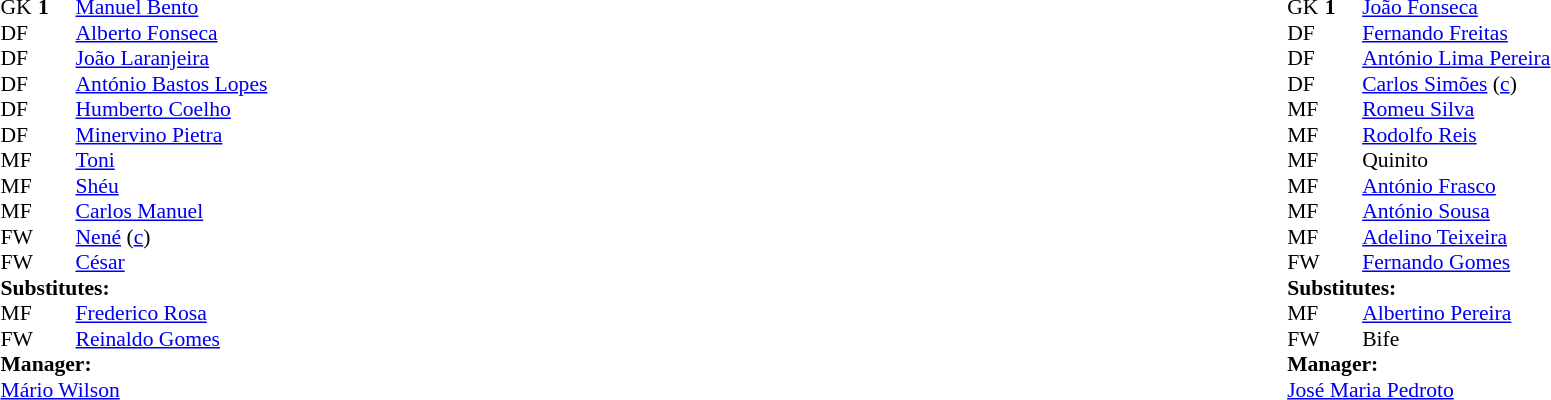<table width="100%">
<tr>
<td valign="top" width="50%"><br><table style="font-size: 90%" cellspacing="0" cellpadding="0">
<tr>
<td colspan="4"></td>
</tr>
<tr>
<th width=25></th>
<th width=25></th>
</tr>
<tr>
<td>GK</td>
<td><strong>1</strong></td>
<td> <a href='#'>Manuel Bento</a></td>
</tr>
<tr>
<td>DF</td>
<td></td>
<td> <a href='#'>Alberto Fonseca</a></td>
<td></td>
<td></td>
</tr>
<tr>
<td>DF</td>
<td></td>
<td> <a href='#'>João Laranjeira</a></td>
</tr>
<tr>
<td>DF</td>
<td></td>
<td> <a href='#'>António Bastos Lopes</a></td>
<td></td>
<td></td>
</tr>
<tr>
<td>DF</td>
<td></td>
<td> <a href='#'>Humberto Coelho</a></td>
</tr>
<tr>
<td>DF</td>
<td></td>
<td> <a href='#'>Minervino Pietra</a></td>
</tr>
<tr>
<td>MF</td>
<td></td>
<td> <a href='#'>Toni</a></td>
</tr>
<tr>
<td>MF</td>
<td></td>
<td> <a href='#'>Shéu</a></td>
</tr>
<tr>
<td>MF</td>
<td></td>
<td> <a href='#'>Carlos Manuel</a></td>
</tr>
<tr>
<td>FW</td>
<td></td>
<td> <a href='#'>Nené</a> (<a href='#'>c</a>)</td>
</tr>
<tr>
<td>FW</td>
<td></td>
<td> <a href='#'>César</a></td>
</tr>
<tr>
<td colspan=3><strong>Substitutes:</strong></td>
</tr>
<tr>
<td>MF</td>
<td></td>
<td> <a href='#'>Frederico Rosa</a></td>
<td></td>
<td></td>
</tr>
<tr>
<td>FW</td>
<td></td>
<td> <a href='#'>Reinaldo Gomes</a></td>
<td></td>
<td></td>
</tr>
<tr>
<td colspan=3><strong>Manager:</strong></td>
</tr>
<tr>
<td colspan=4> <a href='#'>Mário Wilson</a></td>
</tr>
</table>
</td>
<td valign="top"></td>
<td valign="top" width="50%"><br><table style="font-size: 90%" cellspacing="0" cellpadding="0" align=center>
<tr>
<td colspan="4"></td>
</tr>
<tr>
<th width=25></th>
<th width=25></th>
</tr>
<tr>
<td>GK</td>
<td><strong>1</strong></td>
<td> <a href='#'>João Fonseca</a></td>
</tr>
<tr>
<td>DF</td>
<td></td>
<td> <a href='#'>Fernando Freitas</a></td>
</tr>
<tr>
<td>DF</td>
<td></td>
<td> <a href='#'>António Lima Pereira</a></td>
</tr>
<tr>
<td>DF</td>
<td></td>
<td> <a href='#'>Carlos Simões</a> (<a href='#'>c</a>)</td>
</tr>
<tr>
<td>MF</td>
<td></td>
<td> <a href='#'>Romeu Silva</a></td>
</tr>
<tr>
<td>MF</td>
<td></td>
<td> <a href='#'>Rodolfo Reis</a></td>
<td></td>
<td></td>
</tr>
<tr>
<td>MF</td>
<td></td>
<td> Quinito</td>
<td></td>
<td></td>
</tr>
<tr>
<td>MF</td>
<td></td>
<td> <a href='#'>António Frasco</a></td>
</tr>
<tr>
<td>MF</td>
<td></td>
<td> <a href='#'>António Sousa</a></td>
</tr>
<tr>
<td>MF</td>
<td></td>
<td> <a href='#'>Adelino Teixeira</a></td>
</tr>
<tr>
<td>FW</td>
<td></td>
<td> <a href='#'>Fernando Gomes</a></td>
</tr>
<tr>
<td colspan=3><strong>Substitutes:</strong></td>
</tr>
<tr>
<td>MF</td>
<td></td>
<td> <a href='#'>Albertino Pereira</a></td>
<td></td>
<td></td>
</tr>
<tr>
<td>FW</td>
<td></td>
<td> Bife</td>
<td></td>
<td></td>
</tr>
<tr>
<td colspan=3><strong>Manager:</strong></td>
</tr>
<tr>
<td colspan=4> <a href='#'>José Maria Pedroto</a></td>
</tr>
</table>
</td>
</tr>
</table>
